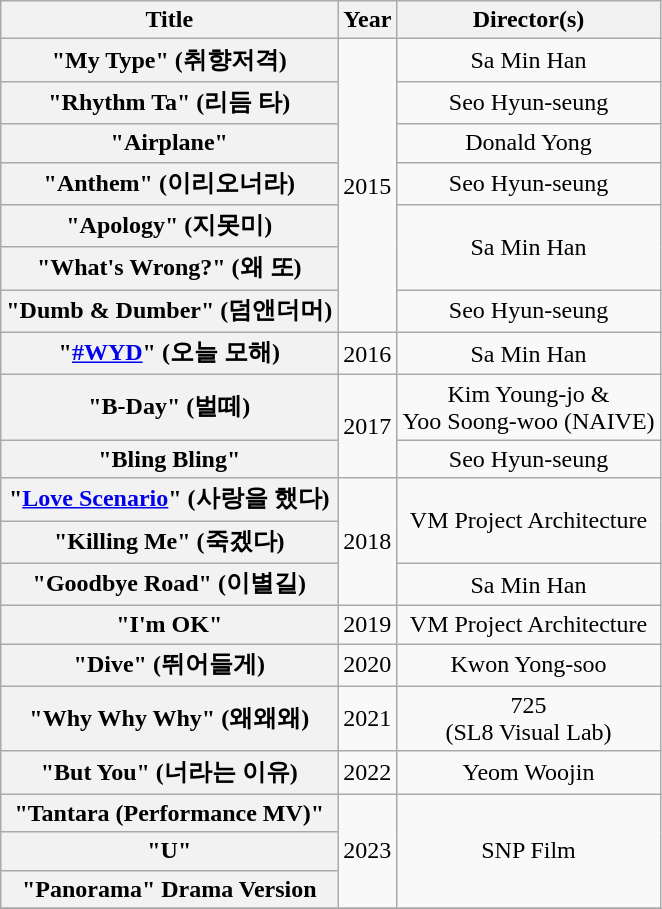<table class="wikitable plainrowheaders" style="text-align:center;">
<tr>
<th scope="col">Title</th>
<th scope="col">Year</th>
<th scope="col">Director(s)</th>
</tr>
<tr>
<th scope="row">"My Type" (취향저격)</th>
<td rowspan="7">2015</td>
<td>Sa Min Han</td>
</tr>
<tr>
<th scope="row">"Rhythm Ta" (리듬 타)</th>
<td>Seo Hyun-seung</td>
</tr>
<tr>
<th scope="row">"Airplane"</th>
<td>Donald Yong</td>
</tr>
<tr>
<th scope="row">"Anthem" (이리오너라)</th>
<td>Seo Hyun-seung</td>
</tr>
<tr>
<th scope="row">"Apology" (지못미)</th>
<td rowspan="2">Sa Min Han</td>
</tr>
<tr>
<th scope="row">"What's Wrong?" (왜 또)</th>
</tr>
<tr>
<th scope="row">"Dumb & Dumber" (덤앤더머)</th>
<td>Seo Hyun-seung</td>
</tr>
<tr>
<th scope="row">"<a href='#'>#WYD</a>" (오늘 모해)</th>
<td>2016</td>
<td>Sa Min Han</td>
</tr>
<tr>
<th scope="row">"B-Day" (벌떼)</th>
<td rowspan="2">2017</td>
<td>Kim Young-jo & <br>Yoo Soong-woo (NAIVE)</td>
</tr>
<tr>
<th scope="row">"Bling Bling"</th>
<td>Seo Hyun-seung</td>
</tr>
<tr>
<th scope="row">"<a href='#'>Love Scenario</a>" (사랑을 했다)</th>
<td rowspan="3">2018</td>
<td rowspan="2">VM Project Architecture</td>
</tr>
<tr>
<th scope="row">"Killing Me" (죽겠다)</th>
</tr>
<tr>
<th scope="row">"Goodbye Road" (이별길)</th>
<td>Sa Min Han</td>
</tr>
<tr>
<th scope="row">"I'm OK"</th>
<td>2019</td>
<td>VM Project Architecture</td>
</tr>
<tr>
<th scope="row">"Dive" (뛰어들게)</th>
<td>2020</td>
<td>Kwon Yong-soo</td>
</tr>
<tr>
<th scope="row">"Why Why Why" (왜왜왜)</th>
<td>2021</td>
<td>725<br>(SL8 Visual Lab)</td>
</tr>
<tr>
<th scope="row">"But You" (너라는 이유)</th>
<td>2022</td>
<td>Yeom Woojin</td>
</tr>
<tr>
<th scope="row">"Tantara (Performance MV)"</th>
<td rowspan="3">2023</td>
<td rowspan="3">SNP Film</td>
</tr>
<tr>
<th scope="row">"U"</th>
</tr>
<tr>
<th scope="row">"Panorama" Drama Version</th>
</tr>
<tr>
</tr>
</table>
